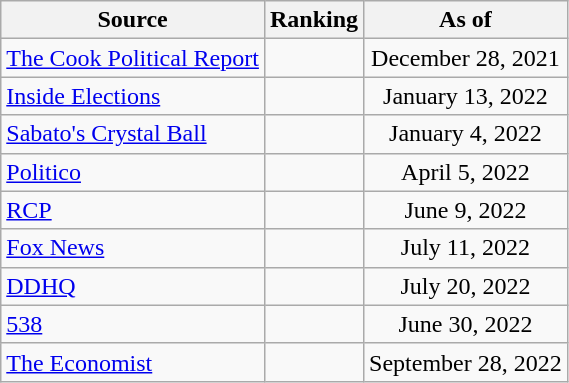<table class="wikitable" style="text-align:center">
<tr>
<th>Source</th>
<th>Ranking</th>
<th>As of</th>
</tr>
<tr>
<td align=left><a href='#'>The Cook Political Report</a></td>
<td></td>
<td>December 28, 2021</td>
</tr>
<tr>
<td align=left><a href='#'>Inside Elections</a></td>
<td></td>
<td>January 13, 2022</td>
</tr>
<tr>
<td align=left><a href='#'>Sabato's Crystal Ball</a></td>
<td></td>
<td>January 4, 2022</td>
</tr>
<tr>
<td align="left"><a href='#'>Politico</a></td>
<td></td>
<td>April 5, 2022</td>
</tr>
<tr>
<td align="left"><a href='#'>RCP</a></td>
<td></td>
<td>June 9, 2022</td>
</tr>
<tr>
<td align=left><a href='#'>Fox News</a></td>
<td></td>
<td>July 11, 2022</td>
</tr>
<tr>
<td align="left"><a href='#'>DDHQ</a></td>
<td></td>
<td>July 20, 2022</td>
</tr>
<tr>
<td align="left"><a href='#'>538</a></td>
<td></td>
<td>June 30, 2022</td>
</tr>
<tr>
<td align="left"><a href='#'>The Economist</a></td>
<td></td>
<td>September 28, 2022</td>
</tr>
</table>
